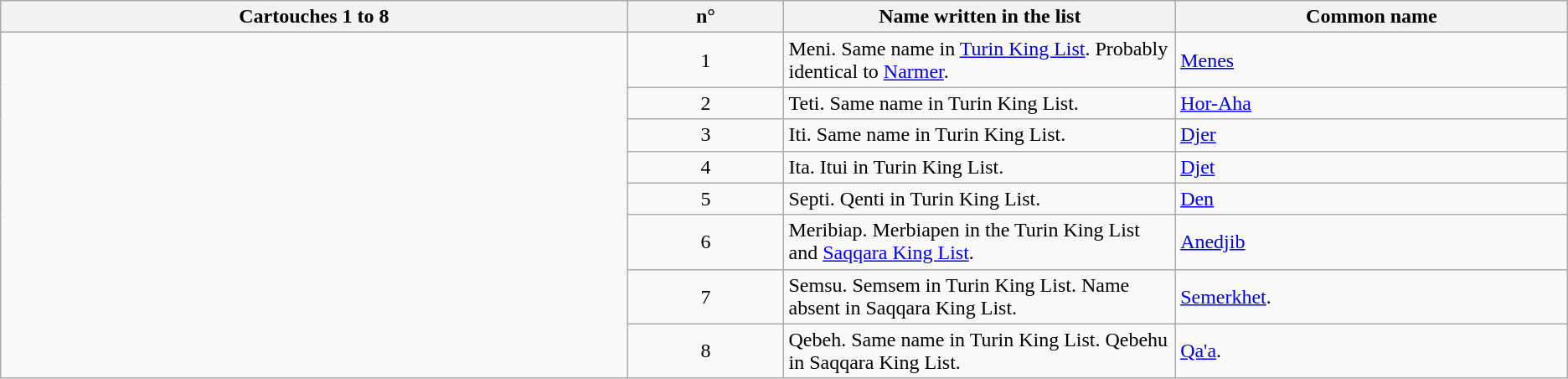<table class="wikitable">
<tr>
<th width = "40%">Cartouches 1 to 8</th>
<th width = "10%">n°</th>
<th width = "25%">Name written in the list</th>
<th width = "25%">Common name</th>
</tr>
<tr>
<td rowspan = "8"></td>
<td align = "center">1</td>
<td>Meni. Same name in <a href='#'>Turin King List</a>. Probably identical to <a href='#'>Narmer</a>.</td>
<td><a href='#'>Menes</a></td>
</tr>
<tr>
<td align = "center">2</td>
<td>Teti. Same name in Turin King List.</td>
<td><a href='#'>Hor-Aha</a></td>
</tr>
<tr>
<td align = "center">3</td>
<td>Iti. Same name in Turin King List.</td>
<td><a href='#'>Djer</a></td>
</tr>
<tr>
<td align = "center">4</td>
<td>Ita. Itui in Turin King List.</td>
<td><a href='#'>Djet</a></td>
</tr>
<tr>
<td align = "center">5</td>
<td>Septi. Qenti in Turin King List.</td>
<td><a href='#'>Den</a></td>
</tr>
<tr>
<td align = "center">6</td>
<td>Meribiap. Merbiapen in the Turin King List and <a href='#'>Saqqara King List</a>.</td>
<td><a href='#'>Anedjib</a></td>
</tr>
<tr>
<td align = "center">7</td>
<td>Semsu. Semsem in Turin King List. Name absent in Saqqara King List.</td>
<td><a href='#'>Semerkhet</a>.</td>
</tr>
<tr>
<td align = "center">8</td>
<td>Qebeh. Same name in Turin King List. Qebehu in Saqqara King List.</td>
<td><a href='#'>Qa'a</a>.</td>
</tr>
</table>
